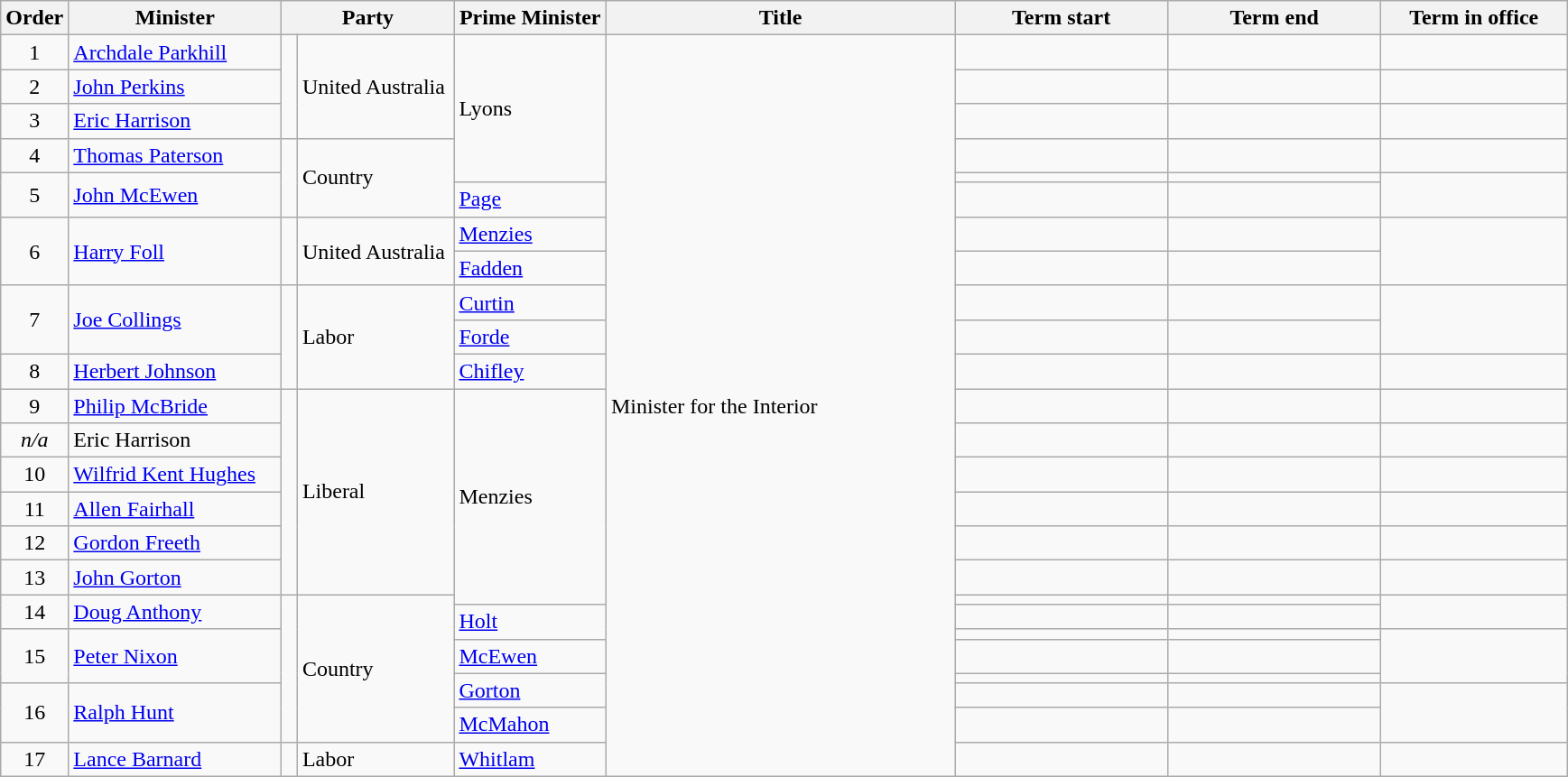<table class="wikitable">
<tr>
<th width=5>Order</th>
<th width=150>Minister</th>
<th width=120 colspan=2>Party</th>
<th width=105>Prime Minister</th>
<th width=250>Title</th>
<th width=150>Term start</th>
<th width=150>Term end</th>
<th width=130>Term in office</th>
</tr>
<tr>
<td align=center>1</td>
<td><a href='#'>Archdale Parkhill</a></td>
<td rowspan=3 > </td>
<td rowspan=3>United Australia</td>
<td rowspan=5>Lyons</td>
<td rowspan=25>Minister for the Interior</td>
<td align=center></td>
<td align=center></td>
<td align=right></td>
</tr>
<tr>
<td align=center>2</td>
<td><a href='#'>John Perkins</a></td>
<td align=center></td>
<td align=center></td>
<td align=right></td>
</tr>
<tr>
<td align=center>3</td>
<td><a href='#'>Eric Harrison</a></td>
<td align=center></td>
<td align=center></td>
<td align=right></td>
</tr>
<tr>
<td align=center>4</td>
<td><a href='#'>Thomas Paterson</a></td>
<td rowspan=3 > </td>
<td rowspan=3>Country</td>
<td align=center></td>
<td align=center></td>
<td align=right></td>
</tr>
<tr>
<td rowspan=2 align=center>5</td>
<td rowspan=2><a href='#'>John McEwen</a></td>
<td align=center></td>
<td align=center></td>
<td rowspan=2 align=right></td>
</tr>
<tr>
<td><a href='#'>Page</a></td>
<td align=center></td>
<td align=center></td>
</tr>
<tr>
<td rowspan=2 align=center>6</td>
<td rowspan=2><a href='#'>Harry Foll</a></td>
<td rowspan=2 > </td>
<td rowspan=2>United Australia</td>
<td><a href='#'>Menzies</a></td>
<td align=center></td>
<td align=center></td>
<td rowspan=2 align=right></td>
</tr>
<tr>
<td><a href='#'>Fadden</a></td>
<td align=center></td>
<td align=center></td>
</tr>
<tr>
<td rowspan=2 align=center>7</td>
<td rowspan=2><a href='#'>Joe Collings</a></td>
<td rowspan=3 > </td>
<td rowspan=3>Labor</td>
<td><a href='#'>Curtin</a></td>
<td align=center></td>
<td align=center></td>
<td rowspan=2 align=right></td>
</tr>
<tr>
<td><a href='#'>Forde</a></td>
<td align=center></td>
<td align=center></td>
</tr>
<tr>
<td align=center>8</td>
<td><a href='#'>Herbert Johnson</a></td>
<td><a href='#'>Chifley</a></td>
<td align=center></td>
<td align=center></td>
<td align=right></td>
</tr>
<tr>
<td align=center>9</td>
<td><a href='#'>Philip McBride</a></td>
<td rowspan=6 > </td>
<td rowspan=6>Liberal</td>
<td rowspan=7>Menzies</td>
<td align=center></td>
<td align=center></td>
<td align=right></td>
</tr>
<tr>
<td align=center><em>n/a</em></td>
<td>Eric Harrison</td>
<td align=center></td>
<td align=center></td>
<td align=right></td>
</tr>
<tr>
<td align=center>10</td>
<td><a href='#'>Wilfrid Kent Hughes</a></td>
<td align=center></td>
<td align=center></td>
<td align=right></td>
</tr>
<tr>
<td align=center>11</td>
<td><a href='#'>Allen Fairhall</a></td>
<td align=center></td>
<td align=center></td>
<td align=right></td>
</tr>
<tr>
<td align=center>12</td>
<td><a href='#'>Gordon Freeth</a></td>
<td align=center></td>
<td align=center></td>
<td align=right><strong></strong></td>
</tr>
<tr>
<td align=center>13</td>
<td><a href='#'>John Gorton</a></td>
<td align=center></td>
<td align=center></td>
<td align=right></td>
</tr>
<tr>
<td rowspan=2 align=center>14</td>
<td rowspan=2><a href='#'>Doug Anthony</a></td>
<td rowspan=7 > </td>
<td rowspan=7>Country</td>
<td align=center></td>
<td align=center></td>
<td rowspan=2 align=right></td>
</tr>
<tr>
<td rowspan=2><a href='#'>Holt</a></td>
<td align=center></td>
<td align=center></td>
</tr>
<tr>
<td rowspan=3 align=center>15</td>
<td rowspan=3><a href='#'>Peter Nixon</a></td>
<td align=center></td>
<td align=center></td>
<td rowspan=3 align=right></td>
</tr>
<tr>
<td><a href='#'>McEwen</a></td>
<td align=center></td>
<td align=center></td>
</tr>
<tr>
<td rowspan=2><a href='#'>Gorton</a></td>
<td align=center></td>
<td align=center></td>
</tr>
<tr>
<td rowspan=2 align=center>16</td>
<td rowspan=2><a href='#'>Ralph Hunt</a></td>
<td align=center></td>
<td align=center></td>
<td rowspan=2 align=right></td>
</tr>
<tr>
<td><a href='#'>McMahon</a></td>
<td align=center></td>
<td align=center></td>
</tr>
<tr>
<td align=center>17</td>
<td><a href='#'>Lance Barnard</a></td>
<td> </td>
<td>Labor</td>
<td><a href='#'>Whitlam</a></td>
<td align=center></td>
<td align=center></td>
<td align=right></td>
</tr>
</table>
